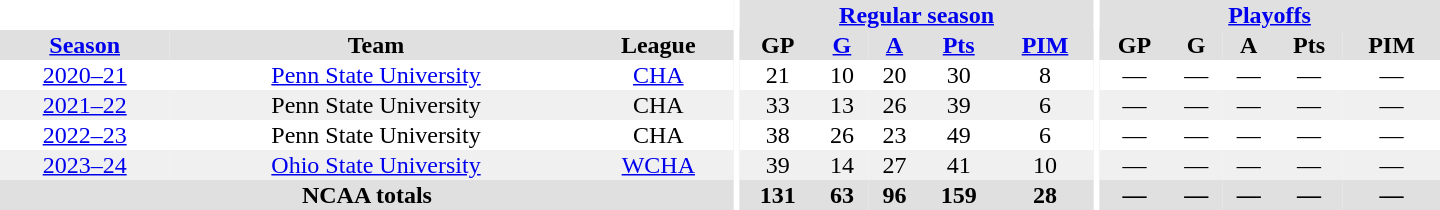<table border="0" cellpadding="1" cellspacing="0" style="text-align:center; width:60em">
<tr bgcolor="#e0e0e0">
<th colspan="3" bgcolor="#ffffff"></th>
<th rowspan="97" bgcolor="#ffffff"></th>
<th colspan="5"><a href='#'>Regular season</a></th>
<th rowspan="97" bgcolor="#ffffff"></th>
<th colspan="5"><a href='#'>Playoffs</a></th>
</tr>
<tr bgcolor="#e0e0e0">
<th><a href='#'>Season</a></th>
<th>Team</th>
<th>League</th>
<th>GP</th>
<th><a href='#'>G</a></th>
<th><a href='#'>A</a></th>
<th><a href='#'>Pts</a></th>
<th><a href='#'>PIM</a></th>
<th>GP</th>
<th>G</th>
<th>A</th>
<th>Pts</th>
<th>PIM</th>
</tr>
<tr>
<td><a href='#'>2020–21</a></td>
<td><a href='#'>Penn State University</a></td>
<td><a href='#'>CHA</a></td>
<td>21</td>
<td>10</td>
<td>20</td>
<td>30</td>
<td>8</td>
<td>—</td>
<td>—</td>
<td>—</td>
<td>—</td>
<td>—</td>
</tr>
<tr bgcolor="#f0f0f0">
<td><a href='#'>2021–22</a></td>
<td>Penn State University</td>
<td>CHA</td>
<td>33</td>
<td>13</td>
<td>26</td>
<td>39</td>
<td>6</td>
<td>—</td>
<td>—</td>
<td>—</td>
<td>—</td>
<td>—</td>
</tr>
<tr>
<td><a href='#'>2022–23</a></td>
<td>Penn State University</td>
<td>CHA</td>
<td>38</td>
<td>26</td>
<td>23</td>
<td>49</td>
<td>6</td>
<td>—</td>
<td>—</td>
<td>—</td>
<td>—</td>
<td>—</td>
</tr>
<tr bgcolor="#f0f0f0">
<td><a href='#'>2023–24</a></td>
<td><a href='#'>Ohio State University</a></td>
<td><a href='#'>WCHA</a></td>
<td>39</td>
<td>14</td>
<td>27</td>
<td>41</td>
<td>10</td>
<td>—</td>
<td>—</td>
<td>—</td>
<td>—</td>
<td>—</td>
</tr>
<tr bgcolor="#e0e0e0">
<th colspan="3">NCAA totals</th>
<th>131</th>
<th>63</th>
<th>96</th>
<th>159</th>
<th>28</th>
<th>—</th>
<th>—</th>
<th>—</th>
<th>—</th>
<th>—</th>
</tr>
</table>
